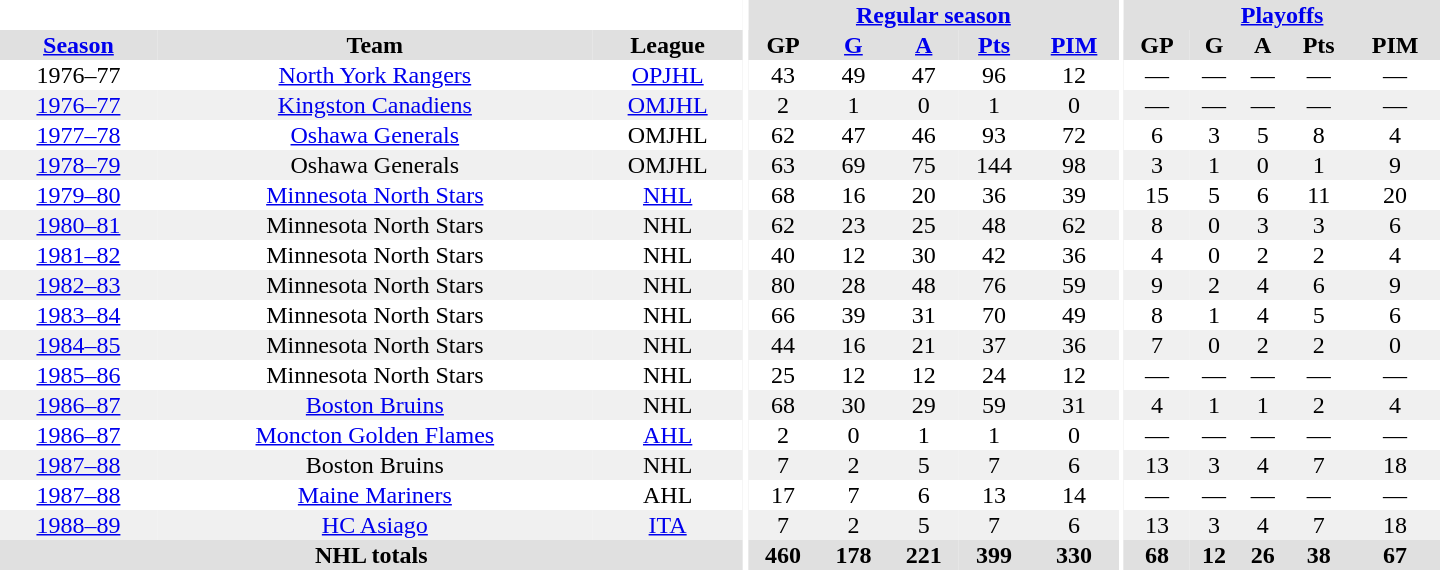<table border="0" cellpadding="1" cellspacing="0" style="text-align:center; width:60em">
<tr bgcolor="#e0e0e0">
<th colspan="3" bgcolor="#ffffff"></th>
<th rowspan="99" bgcolor="#ffffff"></th>
<th colspan="5"><a href='#'>Regular season</a></th>
<th rowspan="99" bgcolor="#ffffff"></th>
<th colspan="5"><a href='#'>Playoffs</a></th>
</tr>
<tr bgcolor="#e0e0e0">
<th><a href='#'>Season</a></th>
<th>Team</th>
<th>League</th>
<th>GP</th>
<th><a href='#'>G</a></th>
<th><a href='#'>A</a></th>
<th><a href='#'>Pts</a></th>
<th><a href='#'>PIM</a></th>
<th>GP</th>
<th>G</th>
<th>A</th>
<th>Pts</th>
<th>PIM</th>
</tr>
<tr>
<td>1976–77</td>
<td><a href='#'>North York Rangers</a></td>
<td><a href='#'>OPJHL</a></td>
<td>43</td>
<td>49</td>
<td>47</td>
<td>96</td>
<td>12</td>
<td>—</td>
<td>—</td>
<td>—</td>
<td>—</td>
<td>—</td>
</tr>
<tr style="background:#f0f0f0;">
<td><a href='#'>1976–77</a></td>
<td><a href='#'>Kingston Canadiens</a></td>
<td><a href='#'>OMJHL</a></td>
<td>2</td>
<td>1</td>
<td>0</td>
<td>1</td>
<td>0</td>
<td>—</td>
<td>—</td>
<td>—</td>
<td>—</td>
<td>—</td>
</tr>
<tr>
<td><a href='#'>1977–78</a></td>
<td><a href='#'>Oshawa Generals</a></td>
<td>OMJHL</td>
<td>62</td>
<td>47</td>
<td>46</td>
<td>93</td>
<td>72</td>
<td>6</td>
<td>3</td>
<td>5</td>
<td>8</td>
<td>4</td>
</tr>
<tr style="background:#f0f0f0;">
<td><a href='#'>1978–79</a></td>
<td>Oshawa Generals</td>
<td>OMJHL</td>
<td>63</td>
<td>69</td>
<td>75</td>
<td>144</td>
<td>98</td>
<td>3</td>
<td>1</td>
<td>0</td>
<td>1</td>
<td>9</td>
</tr>
<tr>
<td><a href='#'>1979–80</a></td>
<td><a href='#'>Minnesota North Stars</a></td>
<td><a href='#'>NHL</a></td>
<td>68</td>
<td>16</td>
<td>20</td>
<td>36</td>
<td>39</td>
<td>15</td>
<td>5</td>
<td>6</td>
<td>11</td>
<td>20</td>
</tr>
<tr style="background:#f0f0f0;">
<td><a href='#'>1980–81</a></td>
<td>Minnesota North Stars</td>
<td>NHL</td>
<td>62</td>
<td>23</td>
<td>25</td>
<td>48</td>
<td>62</td>
<td>8</td>
<td>0</td>
<td>3</td>
<td>3</td>
<td>6</td>
</tr>
<tr>
<td><a href='#'>1981–82</a></td>
<td>Minnesota North Stars</td>
<td>NHL</td>
<td>40</td>
<td>12</td>
<td>30</td>
<td>42</td>
<td>36</td>
<td>4</td>
<td>0</td>
<td>2</td>
<td>2</td>
<td>4</td>
</tr>
<tr style="background:#f0f0f0;">
<td><a href='#'>1982–83</a></td>
<td>Minnesota North Stars</td>
<td>NHL</td>
<td>80</td>
<td>28</td>
<td>48</td>
<td>76</td>
<td>59</td>
<td>9</td>
<td>2</td>
<td>4</td>
<td>6</td>
<td>9</td>
</tr>
<tr>
<td><a href='#'>1983–84</a></td>
<td>Minnesota North Stars</td>
<td>NHL</td>
<td>66</td>
<td>39</td>
<td>31</td>
<td>70</td>
<td>49</td>
<td>8</td>
<td>1</td>
<td>4</td>
<td>5</td>
<td>6</td>
</tr>
<tr style="background:#f0f0f0;">
<td><a href='#'>1984–85</a></td>
<td>Minnesota North Stars</td>
<td>NHL</td>
<td>44</td>
<td>16</td>
<td>21</td>
<td>37</td>
<td>36</td>
<td>7</td>
<td>0</td>
<td>2</td>
<td>2</td>
<td>0</td>
</tr>
<tr>
<td><a href='#'>1985–86</a></td>
<td>Minnesota North Stars</td>
<td>NHL</td>
<td>25</td>
<td>12</td>
<td>12</td>
<td>24</td>
<td>12</td>
<td>—</td>
<td>—</td>
<td>—</td>
<td>—</td>
<td>—</td>
</tr>
<tr style="background:#f0f0f0;">
<td><a href='#'>1986–87</a></td>
<td><a href='#'>Boston Bruins</a></td>
<td>NHL</td>
<td>68</td>
<td>30</td>
<td>29</td>
<td>59</td>
<td>31</td>
<td>4</td>
<td>1</td>
<td>1</td>
<td>2</td>
<td>4</td>
</tr>
<tr>
<td><a href='#'>1986–87</a></td>
<td><a href='#'>Moncton Golden Flames</a></td>
<td><a href='#'>AHL</a></td>
<td>2</td>
<td>0</td>
<td>1</td>
<td>1</td>
<td>0</td>
<td>—</td>
<td>—</td>
<td>—</td>
<td>—</td>
<td>—</td>
</tr>
<tr style="background:#f0f0f0;">
<td><a href='#'>1987–88</a></td>
<td>Boston Bruins</td>
<td>NHL</td>
<td>7</td>
<td>2</td>
<td>5</td>
<td>7</td>
<td>6</td>
<td>13</td>
<td>3</td>
<td>4</td>
<td>7</td>
<td>18</td>
</tr>
<tr>
<td><a href='#'>1987–88</a></td>
<td><a href='#'>Maine Mariners</a></td>
<td>AHL</td>
<td>17</td>
<td>7</td>
<td>6</td>
<td>13</td>
<td>14</td>
<td>—</td>
<td>—</td>
<td>—</td>
<td>—</td>
<td>—</td>
</tr>
<tr style="background:#f0f0f0;">
<td><a href='#'>1988–89</a></td>
<td><a href='#'>HC Asiago</a></td>
<td><a href='#'>ITA</a></td>
<td>7</td>
<td>2</td>
<td>5</td>
<td>7</td>
<td>6</td>
<td>13</td>
<td>3</td>
<td>4</td>
<td>7</td>
<td>18</td>
</tr>
<tr style="background:#e0e0e0;">
<th colspan="3">NHL totals</th>
<th>460</th>
<th>178</th>
<th>221</th>
<th>399</th>
<th>330</th>
<th>68</th>
<th>12</th>
<th>26</th>
<th>38</th>
<th>67</th>
</tr>
</table>
